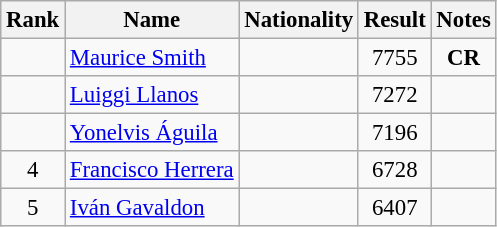<table class="wikitable sortable" style="text-align:center;font-size:95%">
<tr>
<th>Rank</th>
<th>Name</th>
<th>Nationality</th>
<th>Result</th>
<th>Notes</th>
</tr>
<tr>
<td></td>
<td align=left><a href='#'>Maurice Smith</a></td>
<td align=left></td>
<td>7755</td>
<td><strong>CR</strong></td>
</tr>
<tr>
<td></td>
<td align=left><a href='#'>Luiggi Llanos</a></td>
<td align=left></td>
<td>7272</td>
<td></td>
</tr>
<tr>
<td></td>
<td align=left><a href='#'>Yonelvis Águila</a></td>
<td align=left></td>
<td>7196</td>
<td></td>
</tr>
<tr>
<td>4</td>
<td align=left><a href='#'>Francisco Herrera</a></td>
<td align=left></td>
<td>6728</td>
<td></td>
</tr>
<tr>
<td>5</td>
<td align=left><a href='#'>Iván Gavaldon</a></td>
<td align=left></td>
<td>6407</td>
<td></td>
</tr>
</table>
